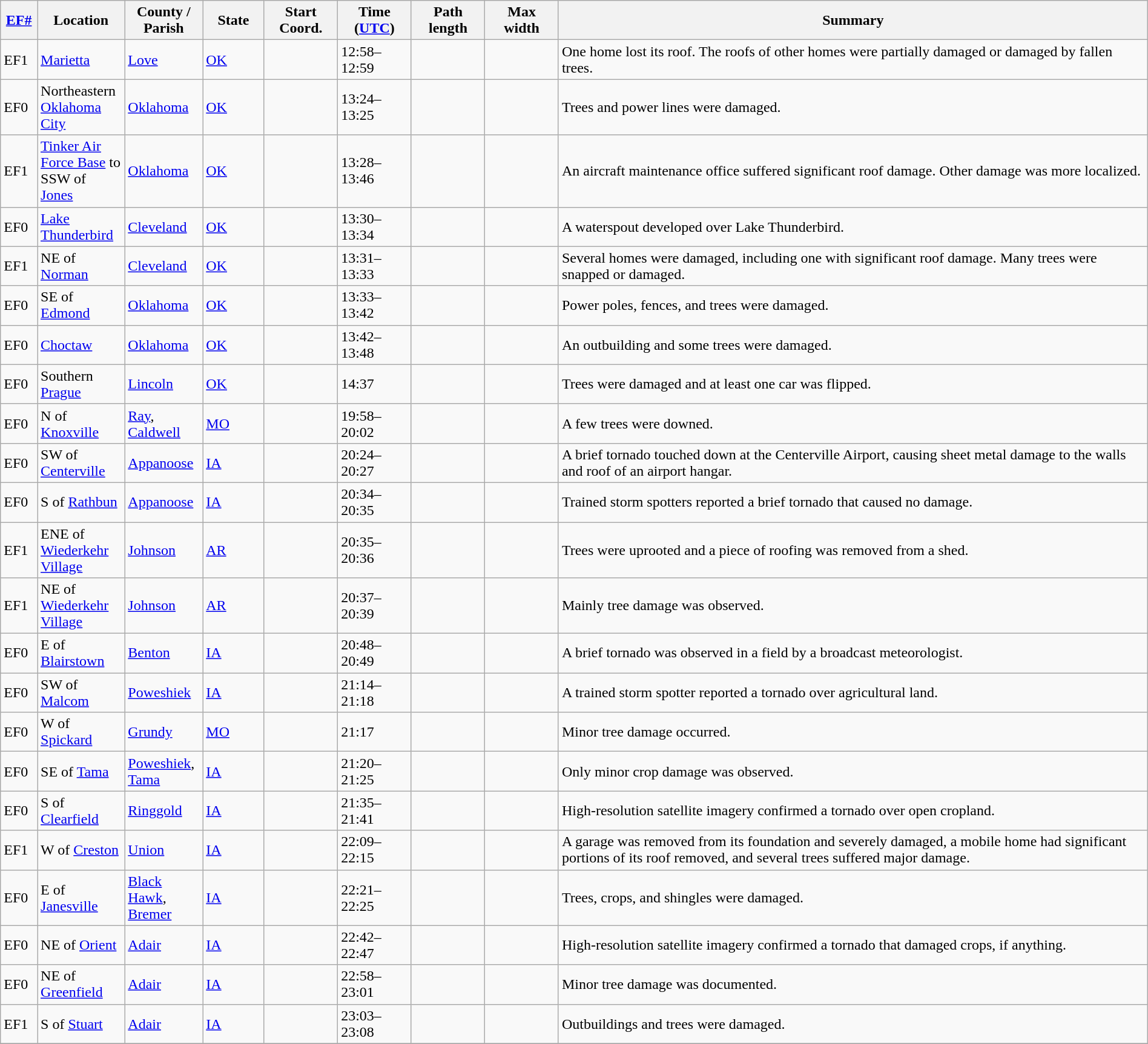<table class="wikitable sortable" style="width:100%;">
<tr>
<th scope="col" style="width:3%; text-align:center;"><a href='#'>EF#</a></th>
<th scope="col" style="width:7%; text-align:center;" class="unsortable">Location</th>
<th scope="col" style="width:6%; text-align:center;" class="unsortable">County / Parish</th>
<th scope="col" style="width:5%; text-align:center;">State</th>
<th scope="col" style="width:6%; text-align:center;">Start Coord.</th>
<th scope="col" style="width:6%; text-align:center;">Time (<a href='#'>UTC</a>)</th>
<th scope="col" style="width:6%; text-align:center;">Path length</th>
<th scope="col" style="width:6%; text-align:center;">Max width</th>
<th scope="col" class="unsortable" style="width:48%; text-align:center;">Summary</th>
</tr>
<tr>
<td bgcolor=>EF1</td>
<td><a href='#'>Marietta</a></td>
<td><a href='#'>Love</a></td>
<td><a href='#'>OK</a></td>
<td></td>
<td>12:58–12:59</td>
<td></td>
<td></td>
<td>One home lost its roof. The roofs of other homes were partially damaged or damaged by fallen trees.</td>
</tr>
<tr>
<td bgcolor=>EF0</td>
<td>Northeastern <a href='#'>Oklahoma City</a></td>
<td><a href='#'>Oklahoma</a></td>
<td><a href='#'>OK</a></td>
<td></td>
<td>13:24–13:25</td>
<td></td>
<td></td>
<td>Trees and power lines were damaged.</td>
</tr>
<tr>
<td bgcolor=>EF1</td>
<td><a href='#'>Tinker Air Force Base</a> to SSW of <a href='#'>Jones</a></td>
<td><a href='#'>Oklahoma</a></td>
<td><a href='#'>OK</a></td>
<td></td>
<td>13:28–13:46</td>
<td></td>
<td></td>
<td>An aircraft maintenance office suffered significant roof damage. Other damage was more localized.</td>
</tr>
<tr>
<td bgcolor=>EF0</td>
<td><a href='#'>Lake Thunderbird</a></td>
<td><a href='#'>Cleveland</a></td>
<td><a href='#'>OK</a></td>
<td></td>
<td>13:30–13:34</td>
<td></td>
<td></td>
<td>A waterspout developed over Lake Thunderbird.</td>
</tr>
<tr>
<td bgcolor=>EF1</td>
<td>NE of <a href='#'>Norman</a></td>
<td><a href='#'>Cleveland</a></td>
<td><a href='#'>OK</a></td>
<td></td>
<td>13:31–13:33</td>
<td></td>
<td></td>
<td>Several homes were damaged, including one with significant roof damage. Many trees were snapped or damaged.</td>
</tr>
<tr>
<td bgcolor=>EF0</td>
<td>SE of <a href='#'>Edmond</a></td>
<td><a href='#'>Oklahoma</a></td>
<td><a href='#'>OK</a></td>
<td></td>
<td>13:33–13:42</td>
<td></td>
<td></td>
<td>Power poles, fences, and trees were damaged.</td>
</tr>
<tr>
<td bgcolor=>EF0</td>
<td><a href='#'>Choctaw</a></td>
<td><a href='#'>Oklahoma</a></td>
<td><a href='#'>OK</a></td>
<td></td>
<td>13:42–13:48</td>
<td></td>
<td></td>
<td>An outbuilding and some trees were damaged.</td>
</tr>
<tr>
<td bgcolor=>EF0</td>
<td>Southern <a href='#'>Prague</a></td>
<td><a href='#'>Lincoln</a></td>
<td><a href='#'>OK</a></td>
<td></td>
<td>14:37</td>
<td></td>
<td></td>
<td>Trees were damaged and at least one car was flipped.</td>
</tr>
<tr>
<td bgcolor=>EF0</td>
<td>N of <a href='#'>Knoxville</a></td>
<td><a href='#'>Ray</a>, <a href='#'>Caldwell</a></td>
<td><a href='#'>MO</a></td>
<td></td>
<td>19:58–20:02</td>
<td></td>
<td></td>
<td>A few trees were downed.</td>
</tr>
<tr>
<td bgcolor=>EF0</td>
<td>SW of <a href='#'>Centerville</a></td>
<td><a href='#'>Appanoose</a></td>
<td><a href='#'>IA</a></td>
<td></td>
<td>20:24–20:27</td>
<td></td>
<td></td>
<td>A brief tornado touched down at the Centerville Airport, causing sheet metal damage to the walls and roof of an airport hangar.</td>
</tr>
<tr>
<td bgcolor=>EF0</td>
<td>S of <a href='#'>Rathbun</a></td>
<td><a href='#'>Appanoose</a></td>
<td><a href='#'>IA</a></td>
<td></td>
<td>20:34–20:35</td>
<td></td>
<td></td>
<td>Trained storm spotters reported a brief tornado that caused no damage.</td>
</tr>
<tr>
<td bgcolor=>EF1</td>
<td>ENE of <a href='#'>Wiederkehr Village</a></td>
<td><a href='#'>Johnson</a></td>
<td><a href='#'>AR</a></td>
<td></td>
<td>20:35–20:36</td>
<td></td>
<td></td>
<td>Trees were uprooted and a piece of roofing was removed from a shed.</td>
</tr>
<tr>
<td bgcolor=>EF1</td>
<td>NE of <a href='#'>Wiederkehr Village</a></td>
<td><a href='#'>Johnson</a></td>
<td><a href='#'>AR</a></td>
<td></td>
<td>20:37–20:39</td>
<td></td>
<td></td>
<td>Mainly tree damage was observed.</td>
</tr>
<tr>
<td bgcolor=>EF0</td>
<td>E of <a href='#'>Blairstown</a></td>
<td><a href='#'>Benton</a></td>
<td><a href='#'>IA</a></td>
<td></td>
<td>20:48–20:49</td>
<td></td>
<td></td>
<td>A brief tornado was observed in a field by a broadcast meteorologist.</td>
</tr>
<tr>
<td bgcolor=>EF0</td>
<td>SW of <a href='#'>Malcom</a></td>
<td><a href='#'>Poweshiek</a></td>
<td><a href='#'>IA</a></td>
<td></td>
<td>21:14–21:18</td>
<td></td>
<td></td>
<td>A trained storm spotter reported a tornado over agricultural land.</td>
</tr>
<tr>
<td bgcolor=>EF0</td>
<td>W of <a href='#'>Spickard</a></td>
<td><a href='#'>Grundy</a></td>
<td><a href='#'>MO</a></td>
<td></td>
<td>21:17</td>
<td></td>
<td></td>
<td>Minor tree damage occurred.</td>
</tr>
<tr>
<td bgcolor=>EF0</td>
<td>SE of <a href='#'>Tama</a></td>
<td><a href='#'>Poweshiek</a>, <a href='#'>Tama</a></td>
<td><a href='#'>IA</a></td>
<td></td>
<td>21:20–21:25</td>
<td></td>
<td></td>
<td>Only minor crop damage was observed.</td>
</tr>
<tr>
<td bgcolor=>EF0</td>
<td>S of <a href='#'>Clearfield</a></td>
<td><a href='#'>Ringgold</a></td>
<td><a href='#'>IA</a></td>
<td></td>
<td>21:35–21:41</td>
<td></td>
<td></td>
<td>High-resolution satellite imagery confirmed a tornado over open cropland.</td>
</tr>
<tr>
<td bgcolor=>EF1</td>
<td>W of <a href='#'>Creston</a></td>
<td><a href='#'>Union</a></td>
<td><a href='#'>IA</a></td>
<td></td>
<td>22:09–22:15</td>
<td></td>
<td></td>
<td>A garage was removed from its foundation and severely damaged, a mobile home had significant portions of its roof removed, and several trees suffered major damage.</td>
</tr>
<tr>
<td bgcolor=>EF0</td>
<td>E of <a href='#'>Janesville</a></td>
<td><a href='#'>Black Hawk</a>, <a href='#'>Bremer</a></td>
<td><a href='#'>IA</a></td>
<td></td>
<td>22:21–22:25</td>
<td></td>
<td></td>
<td>Trees, crops, and shingles were damaged.</td>
</tr>
<tr>
<td bgcolor=>EF0</td>
<td>NE of <a href='#'>Orient</a></td>
<td><a href='#'>Adair</a></td>
<td><a href='#'>IA</a></td>
<td></td>
<td>22:42–22:47</td>
<td></td>
<td></td>
<td>High-resolution satellite imagery confirmed a tornado that damaged crops, if anything.</td>
</tr>
<tr>
<td bgcolor=>EF0</td>
<td>NE of <a href='#'>Greenfield</a></td>
<td><a href='#'>Adair</a></td>
<td><a href='#'>IA</a></td>
<td></td>
<td>22:58–23:01</td>
<td></td>
<td></td>
<td>Minor tree damage was documented.</td>
</tr>
<tr>
<td bgcolor=>EF1</td>
<td>S of <a href='#'>Stuart</a></td>
<td><a href='#'>Adair</a></td>
<td><a href='#'>IA</a></td>
<td></td>
<td>23:03–23:08</td>
<td></td>
<td></td>
<td>Outbuildings and trees were damaged.</td>
</tr>
<tr>
</tr>
</table>
